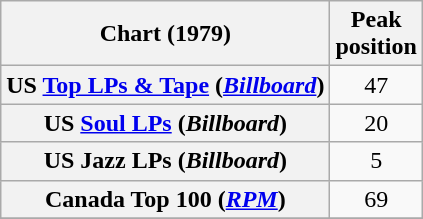<table class="wikitable plainrowheaders" style="text-align:center;">
<tr>
<th>Chart (1979)</th>
<th>Peak<br>position</th>
</tr>
<tr>
<th scope="row">US <a href='#'>Top LPs & Tape</a> (<em><a href='#'>Billboard</a></em>)</th>
<td>47</td>
</tr>
<tr>
<th scope="row">US <a href='#'>Soul LPs</a> (<em>Billboard</em>)</th>
<td>20</td>
</tr>
<tr>
<th scope="row">US Jazz LPs (<em>Billboard</em>)</th>
<td>5</td>
</tr>
<tr>
<th scope="row">Canada Top 100 (<em><a href='#'>RPM</a></em>)</th>
<td>69</td>
</tr>
<tr>
</tr>
</table>
